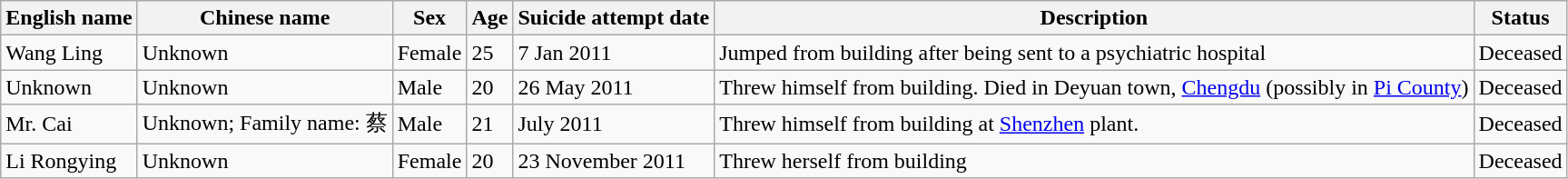<table class="wikitable sortable">
<tr>
<th>English name</th>
<th>Chinese name</th>
<th>Sex</th>
<th>Age</th>
<th>Suicide attempt date</th>
<th>Description</th>
<th>Status</th>
</tr>
<tr>
<td>Wang Ling</td>
<td>Unknown</td>
<td>Female</td>
<td>25</td>
<td>7 Jan 2011</td>
<td>Jumped from building after being sent to a psychiatric hospital</td>
<td>Deceased</td>
</tr>
<tr>
<td>Unknown</td>
<td>Unknown</td>
<td>Male</td>
<td>20</td>
<td>26 May 2011</td>
<td>Threw himself from building. Died in Deyuan town, <a href='#'>Chengdu</a> (possibly in <a href='#'>Pi County</a>)</td>
<td>Deceased</td>
</tr>
<tr>
<td>Mr. Cai</td>
<td>Unknown; Family name: 蔡</td>
<td>Male</td>
<td>21</td>
<td>July 2011</td>
<td>Threw himself from building at <a href='#'>Shenzhen</a> plant.</td>
<td>Deceased</td>
</tr>
<tr>
<td>Li Rongying</td>
<td>Unknown</td>
<td>Female</td>
<td>20</td>
<td>23 November 2011</td>
<td>Threw herself from building</td>
<td>Deceased</td>
</tr>
</table>
